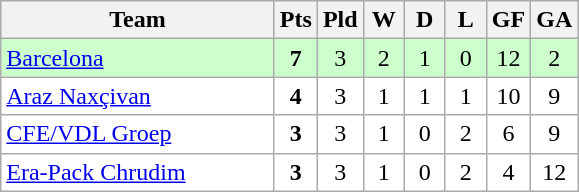<table class="wikitable" style="text-align: center;">
<tr>
<th width="175">Team</th>
<th width="20">Pts</th>
<th width="20">Pld</th>
<th width="20">W</th>
<th width="20">D</th>
<th width="20">L</th>
<th width="20">GF</th>
<th width="20">GA</th>
</tr>
<tr bgcolor=ccffcc>
<td align="left"> <a href='#'>Barcelona</a></td>
<td><strong>7</strong></td>
<td>3</td>
<td>2</td>
<td>1</td>
<td>0</td>
<td>12</td>
<td>2</td>
</tr>
<tr bgcolor=ffffff>
<td align="left"> <a href='#'>Araz Naxçivan</a></td>
<td><strong>4</strong></td>
<td>3</td>
<td>1</td>
<td>1</td>
<td>1</td>
<td>10</td>
<td>9</td>
</tr>
<tr bgcolor=ffffff>
<td align="left"> <a href='#'>CFE/VDL Groep</a></td>
<td><strong>3</strong></td>
<td>3</td>
<td>1</td>
<td>0</td>
<td>2</td>
<td>6</td>
<td>9</td>
</tr>
<tr bgcolor=ffffff>
<td align="left"> <a href='#'>Era-Pack Chrudim</a></td>
<td><strong>3</strong></td>
<td>3</td>
<td>1</td>
<td>0</td>
<td>2</td>
<td>4</td>
<td>12</td>
</tr>
</table>
